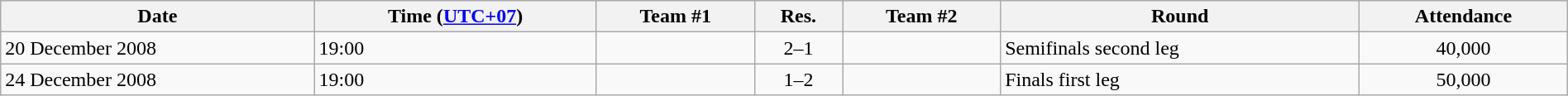<table class="wikitable" style="text-align:left; width:100%;">
<tr>
<th>Date</th>
<th>Time (<a href='#'>UTC+07</a>)</th>
<th>Team #1</th>
<th>Res.</th>
<th>Team #2</th>
<th>Round</th>
<th>Attendance</th>
</tr>
<tr>
<td>20 December 2008</td>
<td>19:00</td>
<td><strong></strong></td>
<td style="text-align:center;">2–1</td>
<td></td>
<td>Semifinals second leg</td>
<td style="text-align:center;">40,000</td>
</tr>
<tr>
<td>24 December 2008</td>
<td>19:00</td>
<td></td>
<td style="text-align:center;">1–2</td>
<td><strong></strong></td>
<td>Finals first leg</td>
<td style="text-align:center;">50,000</td>
</tr>
</table>
